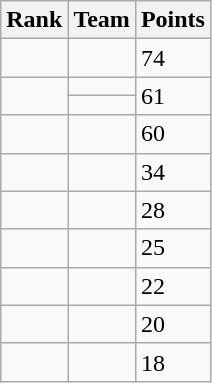<table class=wikitable>
<tr>
<th>Rank</th>
<th>Team</th>
<th>Points</th>
</tr>
<tr>
<td></td>
<td></td>
<td>74</td>
</tr>
<tr>
<td rowspan=2></td>
<td></td>
<td rowspan=2>61</td>
</tr>
<tr>
<td>  </td>
</tr>
<tr>
<td></td>
<td></td>
<td>60</td>
</tr>
<tr>
<td></td>
<td></td>
<td>34</td>
</tr>
<tr>
<td></td>
<td></td>
<td>28</td>
</tr>
<tr>
<td></td>
<td></td>
<td>25</td>
</tr>
<tr>
<td></td>
<td></td>
<td>22</td>
</tr>
<tr>
<td></td>
<td></td>
<td>20</td>
</tr>
<tr>
<td></td>
<td></td>
<td>18</td>
</tr>
</table>
